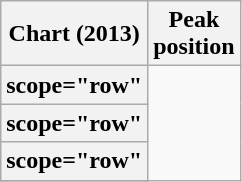<table class="wikitable sortable plainrowheaders">
<tr>
<th>Chart (2013)</th>
<th>Peak<br>position</th>
</tr>
<tr>
<th>scope="row" </th>
</tr>
<tr>
<th>scope="row" </th>
</tr>
<tr>
<th>scope="row" </th>
</tr>
<tr>
</tr>
</table>
